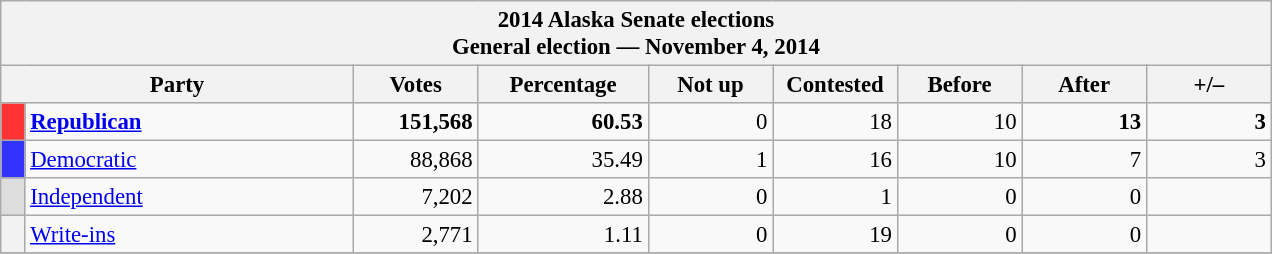<table class="wikitable" style="font-size: 95%;">
<tr style="background-color:#E9E9E9">
<th colspan="9">2014 Alaska Senate elections<br>General election — November 4, 2014</th>
</tr>
<tr bgcolor="#EEEEEE" align="center">
<th colspan=2 style="width: 15em">Party</th>
<th style="width: 5em">Votes</th>
<th style="width: 7em">Percentage</th>
<th style="width: 5em">Not up</th>
<th style="width: 5em">Contested</th>
<th style="width: 5em">Before</th>
<th style="width: 5em">After</th>
<th style="width: 5em">+/–</th>
</tr>
<tr>
<th style="background-color:#F33; width: 3px"></th>
<td style="width: 130px"><strong><a href='#'>Republican</a></strong></td>
<td align="right"><strong>151,568</strong></td>
<td align="right"><strong>60.53</strong></td>
<td align="right">0</td>
<td align="right">18</td>
<td align="right">10</td>
<td align="right"><strong>13</strong></td>
<td align="right"><strong> 3</strong></td>
</tr>
<tr>
<th style="background-color:#33F; width: 3px"></th>
<td style="width: 130px"><a href='#'>Democratic</a></td>
<td align="right">88,868</td>
<td align="right">35.49</td>
<td align="right">1</td>
<td align="right">16</td>
<td align="right">10</td>
<td align="right">7</td>
<td align="right"> 3</td>
</tr>
<tr>
<th style="background-color:#DDDDDD; width: 3px"></th>
<td style="width: 130px"><a href='#'>Independent</a></td>
<td align="right">7,202</td>
<td align="right">2.88</td>
<td align="right">0</td>
<td align="right">1</td>
<td align="right">0</td>
<td align="right">0</td>
<td align="right"></td>
</tr>
<tr>
<th style="background-color:; width: 3px"></th>
<td style="width: 130px"><a href='#'>Write-ins</a></td>
<td align="right">2,771</td>
<td align="right">1.11</td>
<td align="right">0</td>
<td align="right">19</td>
<td align="right">0</td>
<td align="right">0</td>
<td align="right"></td>
</tr>
<tr>
</tr>
</table>
